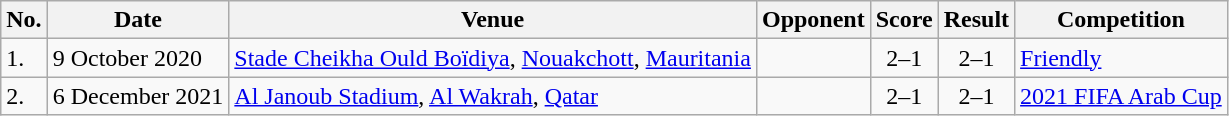<table class="wikitable" style="font-size:100%;">
<tr>
<th>No.</th>
<th>Date</th>
<th>Venue</th>
<th>Opponent</th>
<th>Score</th>
<th>Result</th>
<th>Competition</th>
</tr>
<tr>
<td>1.</td>
<td>9 October 2020</td>
<td><a href='#'>Stade Cheikha Ould Boïdiya</a>, <a href='#'>Nouakchott</a>, <a href='#'>Mauritania</a></td>
<td></td>
<td align=center>2–1</td>
<td align="center">2–1</td>
<td><a href='#'>Friendly</a></td>
</tr>
<tr>
<td>2.</td>
<td>6 December 2021</td>
<td><a href='#'>Al Janoub Stadium</a>, <a href='#'>Al Wakrah</a>, <a href='#'>Qatar</a></td>
<td></td>
<td align=center>2–1</td>
<td align="center">2–1</td>
<td><a href='#'>2021 FIFA Arab Cup</a></td>
</tr>
</table>
